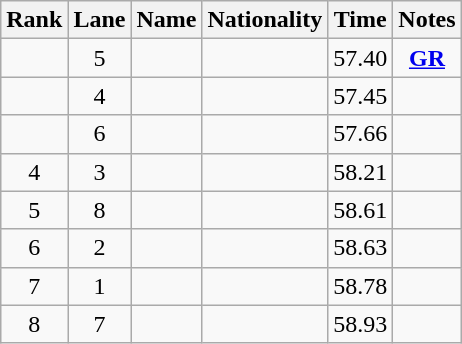<table class="wikitable sortable" style="text-align:center">
<tr>
<th>Rank</th>
<th>Lane</th>
<th>Name</th>
<th>Nationality</th>
<th>Time</th>
<th>Notes</th>
</tr>
<tr>
<td></td>
<td>5</td>
<td align=left></td>
<td align=left></td>
<td>57.40</td>
<td><strong><a href='#'>GR</a></strong></td>
</tr>
<tr>
<td></td>
<td>4</td>
<td align=left></td>
<td align=left></td>
<td>57.45</td>
<td></td>
</tr>
<tr>
<td></td>
<td>6</td>
<td align=left></td>
<td align=left></td>
<td>57.66</td>
<td></td>
</tr>
<tr>
<td>4</td>
<td>3</td>
<td align=left></td>
<td align=left></td>
<td>58.21</td>
<td></td>
</tr>
<tr>
<td>5</td>
<td>8</td>
<td align=left></td>
<td align=left></td>
<td>58.61</td>
<td></td>
</tr>
<tr>
<td>6</td>
<td>2</td>
<td align=left></td>
<td align=left></td>
<td>58.63</td>
<td></td>
</tr>
<tr>
<td>7</td>
<td>1</td>
<td align=left></td>
<td align=left></td>
<td>58.78</td>
<td></td>
</tr>
<tr>
<td>8</td>
<td>7</td>
<td align=left></td>
<td align=left></td>
<td>58.93</td>
<td></td>
</tr>
</table>
